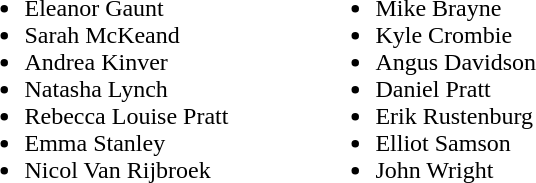<table>
<tr>
<td valign="top"><br><ul><li>Eleanor Gaunt</li><li>Sarah McKeand</li><li>Andrea Kinver</li><li>Natasha Lynch</li><li>Rebecca Louise Pratt</li><li>Emma Stanley</li><li>Nicol Van Rijbroek</li></ul></td>
<td width="50"> </td>
<td valign="top"><br><ul><li>Mike Brayne</li><li>Kyle Crombie</li><li>Angus Davidson</li><li>Daniel Pratt</li><li>Erik Rustenburg</li><li>Elliot Samson</li><li>John Wright</li></ul></td>
</tr>
</table>
